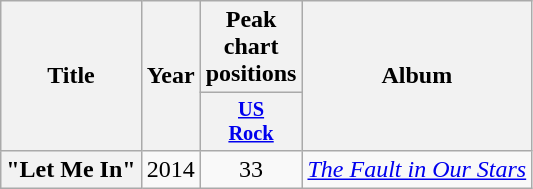<table class="wikitable plainrowheaders" style="text-align:center;">
<tr>
<th scope="col" rowspan="2">Title</th>
<th scope="col" rowspan="2">Year</th>
<th scope="col" colspan="1">Peak chart positions</th>
<th scope="col" rowspan="2">Album</th>
</tr>
<tr>
<th scope="col" style="width:3em;font-size:85%;"><a href='#'>US<br>Rock</a><br></th>
</tr>
<tr>
<th scope="row">"Let Me In"</th>
<td>2014</td>
<td>33</td>
<td><em><a href='#'>The Fault in Our Stars</a></em></td>
</tr>
</table>
